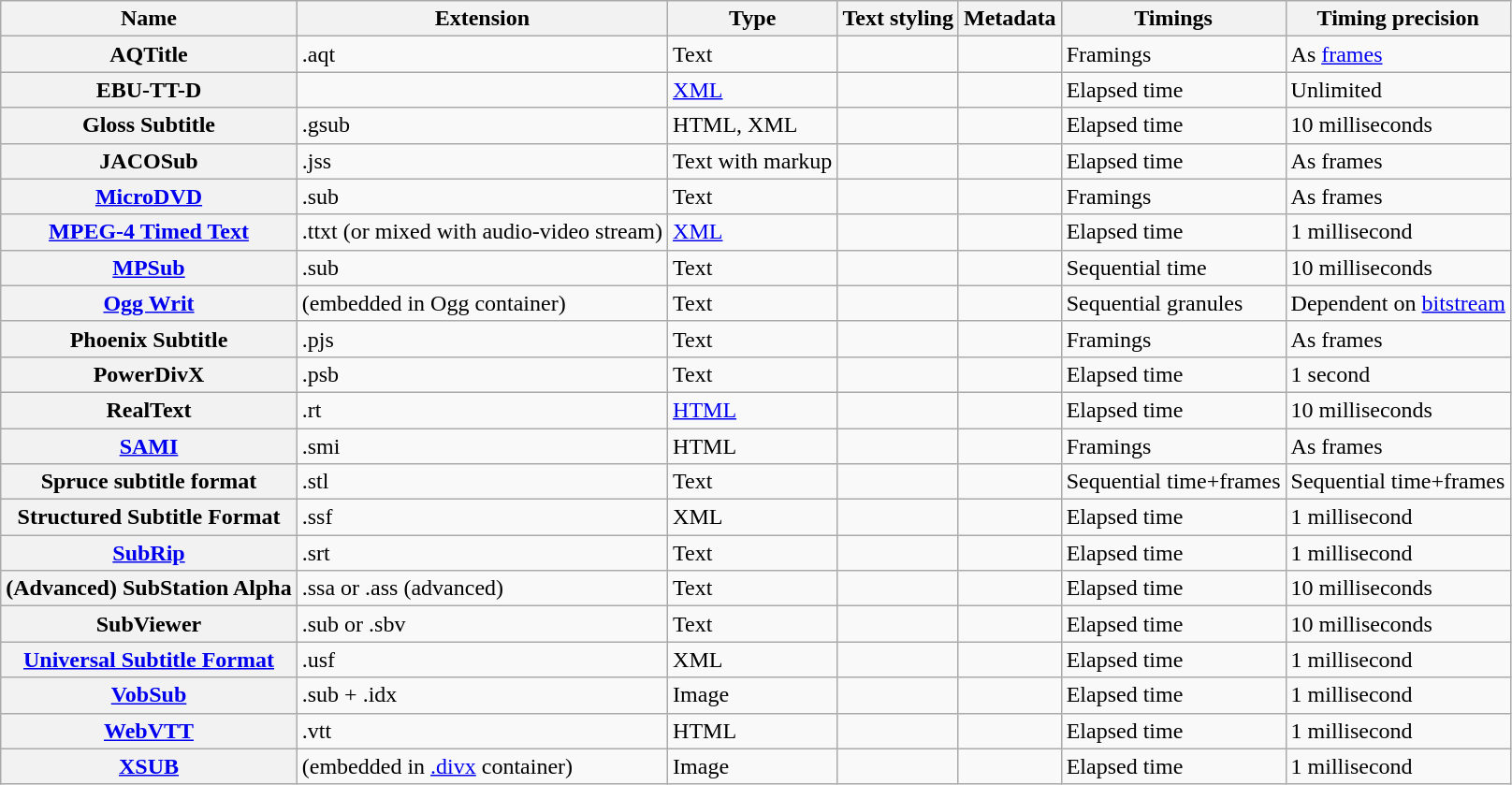<table class="wikitable sortable">
<tr>
<th>Name</th>
<th>Extension</th>
<th>Type</th>
<th>Text styling</th>
<th>Metadata</th>
<th>Timings</th>
<th>Timing precision</th>
</tr>
<tr>
<th>AQTitle</th>
<td>.aqt</td>
<td>Text</td>
<td></td>
<td></td>
<td>Framings</td>
<td>As <a href='#'>frames</a></td>
</tr>
<tr>
<th>EBU-TT-D</th>
<td></td>
<td><a href='#'>XML</a></td>
<td></td>
<td></td>
<td>Elapsed time</td>
<td>Unlimited</td>
</tr>
<tr>
<th>Gloss Subtitle</th>
<td>.gsub</td>
<td>HTML, XML</td>
<td></td>
<td></td>
<td>Elapsed time</td>
<td>10 milliseconds</td>
</tr>
<tr>
<th>JACOSub</th>
<td>.jss</td>
<td>Text with markup</td>
<td></td>
<td></td>
<td>Elapsed time</td>
<td>As frames</td>
</tr>
<tr>
<th><a href='#'>MicroDVD</a></th>
<td>.sub</td>
<td>Text</td>
<td></td>
<td></td>
<td>Framings</td>
<td>As frames</td>
</tr>
<tr>
<th><a href='#'>MPEG-4 Timed Text</a></th>
<td>.ttxt (or mixed with audio-video stream)</td>
<td><a href='#'>XML</a></td>
<td></td>
<td></td>
<td>Elapsed time</td>
<td>1 millisecond</td>
</tr>
<tr>
<th><a href='#'>MPSub</a></th>
<td>.sub</td>
<td>Text</td>
<td></td>
<td></td>
<td>Sequential time</td>
<td>10 milliseconds</td>
</tr>
<tr>
<th><a href='#'>Ogg Writ</a></th>
<td> (embedded in Ogg container)</td>
<td>Text</td>
<td></td>
<td></td>
<td>Sequential granules</td>
<td>Dependent on <a href='#'>bitstream</a></td>
</tr>
<tr>
<th>Phoenix Subtitle</th>
<td>.pjs</td>
<td>Text</td>
<td></td>
<td></td>
<td>Framings</td>
<td>As frames</td>
</tr>
<tr>
<th>PowerDivX</th>
<td>.psb</td>
<td>Text</td>
<td></td>
<td></td>
<td>Elapsed time</td>
<td>1 second</td>
</tr>
<tr>
<th>RealText</th>
<td>.rt</td>
<td><a href='#'>HTML</a></td>
<td></td>
<td></td>
<td>Elapsed time</td>
<td>10 milliseconds</td>
</tr>
<tr>
<th><a href='#'>SAMI</a></th>
<td>.smi</td>
<td>HTML</td>
<td></td>
<td></td>
<td>Framings</td>
<td>As frames</td>
</tr>
<tr>
<th>Spruce subtitle format</th>
<td>.stl</td>
<td>Text</td>
<td></td>
<td></td>
<td>Sequential time+frames</td>
<td>Sequential time+frames</td>
</tr>
<tr>
<th>Structured Subtitle Format</th>
<td>.ssf</td>
<td>XML</td>
<td></td>
<td></td>
<td>Elapsed time</td>
<td>1 millisecond</td>
</tr>
<tr>
<th><a href='#'>SubRip</a></th>
<td>.srt</td>
<td>Text</td>
<td></td>
<td></td>
<td>Elapsed time</td>
<td>1 millisecond</td>
</tr>
<tr>
<th>(Advanced) SubStation Alpha</th>
<td>.ssa or .ass (advanced)</td>
<td>Text</td>
<td></td>
<td></td>
<td>Elapsed time</td>
<td>10 milliseconds</td>
</tr>
<tr>
<th>SubViewer</th>
<td>.sub or .sbv</td>
<td>Text</td>
<td></td>
<td></td>
<td>Elapsed time</td>
<td>10 milliseconds</td>
</tr>
<tr>
<th><a href='#'>Universal Subtitle Format</a></th>
<td>.usf</td>
<td>XML</td>
<td></td>
<td></td>
<td>Elapsed time</td>
<td>1 millisecond</td>
</tr>
<tr>
<th><a href='#'>VobSub</a></th>
<td>.sub + .idx</td>
<td>Image</td>
<td></td>
<td></td>
<td>Elapsed time</td>
<td>1 millisecond</td>
</tr>
<tr>
<th><a href='#'>WebVTT</a></th>
<td>.vtt</td>
<td>HTML</td>
<td></td>
<td></td>
<td>Elapsed time</td>
<td>1 millisecond</td>
</tr>
<tr>
<th><a href='#'>XSUB</a></th>
<td> (embedded in <a href='#'>.divx</a> container)</td>
<td>Image</td>
<td></td>
<td></td>
<td>Elapsed time</td>
<td>1 millisecond</td>
</tr>
</table>
